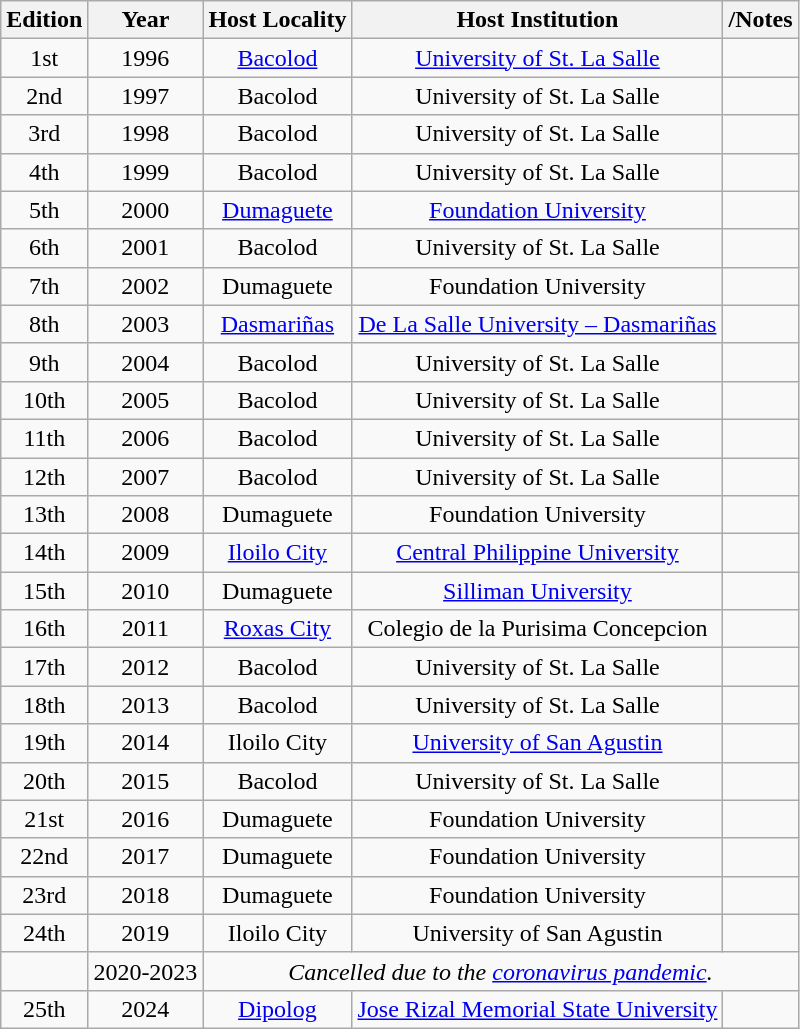<table class="wikitable" style="text-align:center;">
<tr>
<th>Edition</th>
<th>Year</th>
<th>Host Locality</th>
<th>Host Institution</th>
<th>/Notes</th>
</tr>
<tr>
<td>1st</td>
<td>1996</td>
<td><a href='#'>Bacolod</a></td>
<td><a href='#'>University of St. La Salle</a></td>
<td></td>
</tr>
<tr>
<td>2nd</td>
<td>1997</td>
<td>Bacolod</td>
<td>University of St. La Salle</td>
<td></td>
</tr>
<tr>
<td>3rd</td>
<td>1998</td>
<td>Bacolod</td>
<td>University of St. La Salle</td>
<td></td>
</tr>
<tr>
<td>4th</td>
<td>1999</td>
<td>Bacolod</td>
<td>University of St. La Salle</td>
<td></td>
</tr>
<tr>
<td>5th</td>
<td>2000</td>
<td><a href='#'>Dumaguete</a></td>
<td><a href='#'>Foundation University</a></td>
<td></td>
</tr>
<tr>
<td>6th</td>
<td>2001</td>
<td>Bacolod</td>
<td>University of St. La Salle</td>
<td></td>
</tr>
<tr>
<td>7th</td>
<td>2002</td>
<td>Dumaguete</td>
<td>Foundation University</td>
<td></td>
</tr>
<tr>
<td>8th</td>
<td>2003</td>
<td><a href='#'>Dasmariñas</a></td>
<td><a href='#'>De La Salle University – Dasmariñas</a></td>
<td></td>
</tr>
<tr>
<td>9th</td>
<td>2004</td>
<td>Bacolod</td>
<td>University of St. La Salle</td>
<td></td>
</tr>
<tr>
<td>10th</td>
<td>2005</td>
<td>Bacolod</td>
<td>University of St. La Salle</td>
<td></td>
</tr>
<tr>
<td>11th</td>
<td>2006</td>
<td>Bacolod</td>
<td>University of St. La Salle</td>
<td></td>
</tr>
<tr>
<td>12th</td>
<td>2007</td>
<td>Bacolod</td>
<td>University of St. La Salle</td>
<td></td>
</tr>
<tr>
<td>13th</td>
<td>2008</td>
<td>Dumaguete</td>
<td>Foundation University</td>
<td></td>
</tr>
<tr>
<td>14th</td>
<td>2009</td>
<td><a href='#'>Iloilo City</a></td>
<td><a href='#'>Central Philippine University</a></td>
<td></td>
</tr>
<tr>
<td>15th</td>
<td>2010</td>
<td>Dumaguete</td>
<td><a href='#'>Silliman University</a></td>
<td></td>
</tr>
<tr>
<td>16th</td>
<td>2011</td>
<td><a href='#'>Roxas City</a></td>
<td>Colegio de la Purisima Concepcion</td>
<td></td>
</tr>
<tr>
<td>17th</td>
<td>2012</td>
<td>Bacolod</td>
<td>University of St. La Salle</td>
<td></td>
</tr>
<tr>
<td>18th</td>
<td>2013</td>
<td>Bacolod</td>
<td>University of St. La Salle</td>
<td></td>
</tr>
<tr>
<td>19th</td>
<td>2014</td>
<td>Iloilo City</td>
<td><a href='#'>University of San Agustin</a></td>
<td></td>
</tr>
<tr>
<td>20th</td>
<td>2015</td>
<td>Bacolod</td>
<td>University of St. La Salle</td>
<td></td>
</tr>
<tr>
<td>21st</td>
<td>2016</td>
<td>Dumaguete</td>
<td>Foundation University</td>
<td></td>
</tr>
<tr>
<td>22nd</td>
<td>2017</td>
<td>Dumaguete</td>
<td>Foundation University</td>
<td></td>
</tr>
<tr>
<td>23rd</td>
<td>2018</td>
<td>Dumaguete</td>
<td>Foundation University</td>
<td></td>
</tr>
<tr>
<td>24th</td>
<td>2019</td>
<td>Iloilo City</td>
<td>University of San Agustin</td>
<td></td>
</tr>
<tr>
<td></td>
<td>2020-2023</td>
<td colspan="3"><em>Cancelled due to the <a href='#'>coronavirus pandemic</a>.</em></td>
</tr>
<tr>
<td>25th</td>
<td>2024</td>
<td><a href='#'>Dipolog</a></td>
<td><a href='#'>Jose Rizal Memorial State University</a></td>
<td></td>
</tr>
</table>
